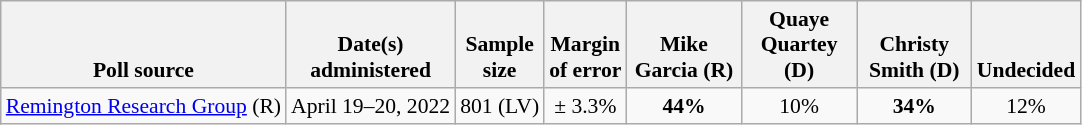<table class="wikitable" style="font-size:90%;text-align:center;">
<tr valign=bottom>
<th>Poll source</th>
<th>Date(s)<br>administered</th>
<th>Sample<br>size</th>
<th>Margin<br>of error</th>
<th style="width:70px;">Mike<br>Garcia (R)</th>
<th style="width:70px;">Quaye<br>Quartey (D)</th>
<th style="width:70px;">Christy<br>Smith (D)</th>
<th>Undecided</th>
</tr>
<tr>
<td style="text-align:left;"><a href='#'>Remington Research Group</a> (R)</td>
<td>April 19–20, 2022</td>
<td>801 (LV)</td>
<td>± 3.3%</td>
<td><strong>44%</strong></td>
<td>10%</td>
<td><strong>34%</strong></td>
<td>12%</td>
</tr>
</table>
